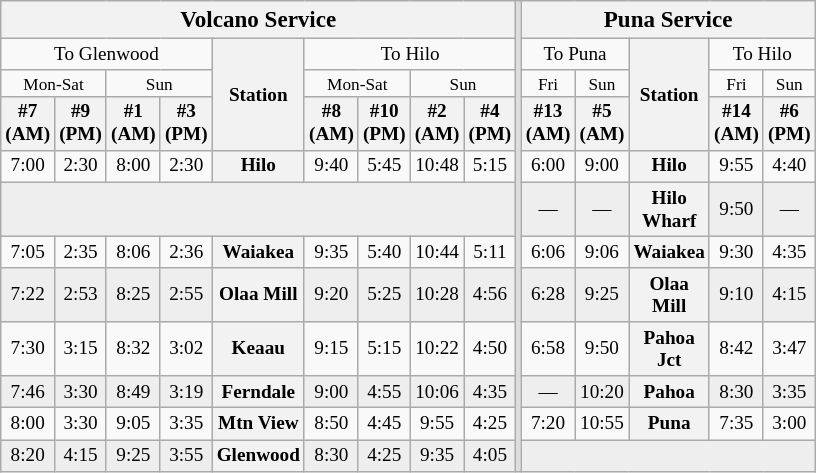<table class="wikitable mw-collapsible collapsed floatright" style="width:35em;text-align:center;font-size:80%;">
<tr>
<th colspan=9 style="font-size:120%;">Volcano Service</th>
<td rowspan=12 style="background:#ddd;font-size:20%;"> </td>
<th colspan=5 style="font-size:120%;">Puna Service</th>
</tr>
<tr>
<td colspan=4>To Glenwood</td>
<th rowspan=3>Station</th>
<td colspan=4>To Hilo</td>
<td colspan=2>To Puna</td>
<th rowspan=3>Station</th>
<td colspan=2>To Hilo</td>
</tr>
<tr style="font-size:90%;">
<td colspan=2>Mon-Sat</td>
<td colspan=2>Sun</td>
<td colspan=2>Mon-Sat</td>
<td colspan=2>Sun</td>
<td>Fri</td>
<td>Sun</td>
<td>Fri</td>
<td>Sun</td>
</tr>
<tr>
<th>#7<br>(AM)</th>
<th>#9<br>(PM)</th>
<th>#1<br>(AM)</th>
<th>#3<br>(PM)</th>
<th>#8<br>(AM)</th>
<th>#10<br>(PM)</th>
<th>#2<br>(AM)</th>
<th>#4<br>(PM)</th>
<th>#13<br>(AM)</th>
<th>#5<br>(AM)</th>
<th>#14<br>(AM)</th>
<th>#6<br>(PM)</th>
</tr>
<tr>
<td>7:00</td>
<td>2:30</td>
<td>8:00</td>
<td>2:30</td>
<th>Hilo</th>
<td>9:40</td>
<td>5:45</td>
<td>10:48</td>
<td>5:15</td>
<td>6:00</td>
<td>9:00</td>
<th>Hilo</th>
<td>9:55</td>
<td>4:40</td>
</tr>
<tr style="background:#eee;">
<td colspan=9> </td>
<td>—</td>
<td>—</td>
<th>Hilo Wharf</th>
<td>9:50</td>
<td>—</td>
</tr>
<tr>
<td>7:05</td>
<td>2:35</td>
<td>8:06</td>
<td>2:36</td>
<th>Waiakea</th>
<td>9:35</td>
<td>5:40</td>
<td>10:44</td>
<td>5:11</td>
<td>6:06</td>
<td>9:06</td>
<th>Waiakea</th>
<td>9:30</td>
<td>4:35</td>
</tr>
<tr style="background:#eee;">
<td>7:22</td>
<td>2:53</td>
<td>8:25</td>
<td>2:55</td>
<th>Olaa Mill</th>
<td>9:20</td>
<td>5:25</td>
<td>10:28</td>
<td>4:56</td>
<td>6:28</td>
<td>9:25</td>
<th>Olaa Mill</th>
<td>9:10</td>
<td>4:15</td>
</tr>
<tr>
<td>7:30</td>
<td>3:15</td>
<td>8:32</td>
<td>3:02</td>
<th>Keaau</th>
<td>9:15</td>
<td>5:15</td>
<td>10:22</td>
<td>4:50</td>
<td>6:58</td>
<td>9:50</td>
<th>Pahoa Jct</th>
<td>8:42</td>
<td>3:47</td>
</tr>
<tr style="background:#eee;">
<td>7:46</td>
<td>3:30</td>
<td>8:49</td>
<td>3:19</td>
<th>Ferndale</th>
<td>9:00</td>
<td>4:55</td>
<td>10:06</td>
<td>4:35</td>
<td>—</td>
<td>10:20</td>
<th>Pahoa</th>
<td>8:30</td>
<td>3:35</td>
</tr>
<tr>
<td>8:00</td>
<td>3:30</td>
<td>9:05</td>
<td>3:35</td>
<th>Mtn View</th>
<td>8:50</td>
<td>4:45</td>
<td>9:55</td>
<td>4:25</td>
<td>7:20</td>
<td>10:55</td>
<th>Puna</th>
<td>7:35</td>
<td>3:00</td>
</tr>
<tr style="background:#eee;">
<td>8:20</td>
<td>4:15</td>
<td>9:25</td>
<td>3:55</td>
<th>Glenwood</th>
<td>8:30</td>
<td>4:25</td>
<td>9:35</td>
<td>4:05</td>
<td colspan=5> </td>
</tr>
</table>
